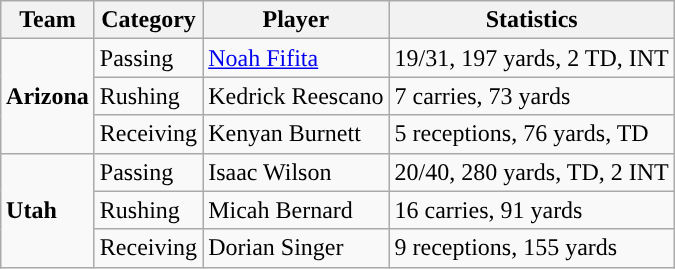<table class="wikitable" style="float: right;">
<tr>
<th>Team</th>
<th>Category</th>
<th>Player</th>
<th>Statistics</th>
</tr>
<tr>
<td rowspan=3><strong>Arizona</strong></td>
<td>Passing</td>
<td><a href='#'>Noah Fifita</a></td>
<td>19/31, 197 yards, 2 TD, INT</td>
</tr>
<tr>
<td>Rushing</td>
<td>Kedrick Reescano</td>
<td>7 carries, 73 yards</td>
</tr>
<tr>
<td>Receiving</td>
<td>Kenyan Burnett</td>
<td>5 receptions, 76 yards, TD</td>
</tr>
<tr>
<td rowspan=3><strong>Utah</strong></td>
<td>Passing</td>
<td>Isaac Wilson</td>
<td>20/40, 280 yards, TD, 2 INT</td>
</tr>
<tr>
<td>Rushing</td>
<td>Micah Bernard</td>
<td>16 carries, 91 yards</td>
</tr>
<tr>
<td>Receiving</td>
<td>Dorian Singer</td>
<td>9 receptions, 155 yards</td>
</tr>
</table>
